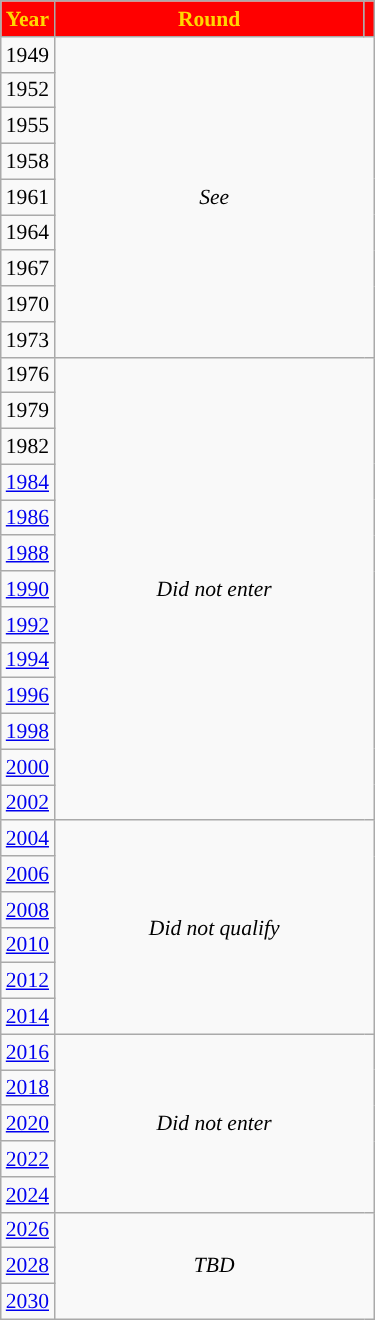<table class="wikitable" style="text-align: center; font-size:90%">
<tr style="color:gold;">
<th style="background:#FF0000;">Year</th>
<th style="background:#FF0000; width:200px">Round</th>
<th style="background:#FF0000;"></th>
</tr>
<tr>
<td>1949</td>
<td colspan="2" rowspan="9"><em>See </em></td>
</tr>
<tr>
<td>1952</td>
</tr>
<tr>
<td>1955</td>
</tr>
<tr>
<td>1958</td>
</tr>
<tr>
<td>1961</td>
</tr>
<tr>
<td>1964</td>
</tr>
<tr>
<td>1967</td>
</tr>
<tr>
<td>1970</td>
</tr>
<tr>
<td>1973</td>
</tr>
<tr>
<td>1976</td>
<td colspan="2" rowspan="13"><em>Did not enter</em></td>
</tr>
<tr>
<td>1979</td>
</tr>
<tr>
<td>1982</td>
</tr>
<tr>
<td><a href='#'>1984</a></td>
</tr>
<tr>
<td><a href='#'>1986</a></td>
</tr>
<tr>
<td><a href='#'>1988</a></td>
</tr>
<tr>
<td><a href='#'>1990</a></td>
</tr>
<tr>
<td><a href='#'>1992</a></td>
</tr>
<tr>
<td><a href='#'>1994</a></td>
</tr>
<tr>
<td><a href='#'>1996</a></td>
</tr>
<tr>
<td><a href='#'>1998</a></td>
</tr>
<tr>
<td><a href='#'>2000</a></td>
</tr>
<tr>
<td><a href='#'>2002</a></td>
</tr>
<tr>
<td><a href='#'>2004</a></td>
<td colspan="2" rowspan="6"><em>Did not qualify</em></td>
</tr>
<tr>
<td><a href='#'>2006</a></td>
</tr>
<tr>
<td><a href='#'>2008</a></td>
</tr>
<tr>
<td><a href='#'>2010</a></td>
</tr>
<tr>
<td><a href='#'>2012</a></td>
</tr>
<tr>
<td><a href='#'>2014</a></td>
</tr>
<tr>
<td><a href='#'>2016</a></td>
<td colspan="2" rowspan="5"><em>Did not enter</em></td>
</tr>
<tr>
<td><a href='#'>2018</a></td>
</tr>
<tr>
<td><a href='#'>2020</a></td>
</tr>
<tr>
<td><a href='#'>2022</a></td>
</tr>
<tr>
<td><a href='#'>2024</a></td>
</tr>
<tr>
<td><a href='#'>2026</a></td>
<td colspan="2" rowspan="3"><em>TBD</em></td>
</tr>
<tr>
<td><a href='#'>2028</a></td>
</tr>
<tr>
<td><a href='#'>2030</a></td>
</tr>
</table>
